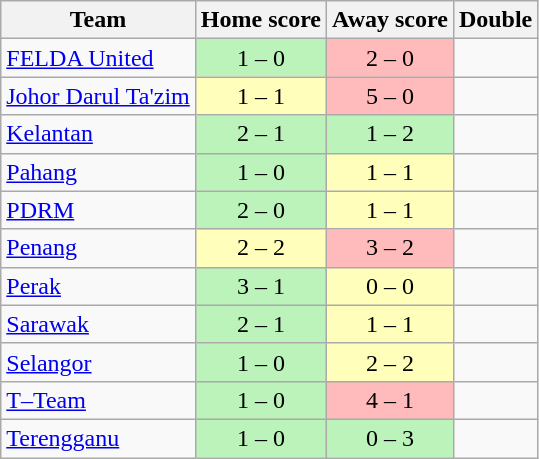<table class="wikitable" style="text-align: center;">
<tr>
<th>Team</th>
<th>Home score</th>
<th>Away score</th>
<th>Double</th>
</tr>
<tr>
<td align="left"> <a href='#'>FELDA United</a></td>
<td style="background:#BBF3BB;">1 – 0</td>
<td style="background:#FFBBBB;">2 – 0</td>
<td></td>
</tr>
<tr>
<td align="left"> <a href='#'>Johor Darul Ta'zim</a></td>
<td style="background:#FFFFBB;">1 – 1</td>
<td style="background:#FFBBBB;">5 – 0</td>
<td></td>
</tr>
<tr>
<td align="left"> <a href='#'>Kelantan</a></td>
<td style="background:#BBF3BB;">2 – 1</td>
<td style="background:#BBF3BB;">1 – 2</td>
<td></td>
</tr>
<tr>
<td align="left"> <a href='#'>Pahang</a></td>
<td style="background:#BBF3BB;">1 – 0</td>
<td style="background:#FFFFBB;">1 – 1</td>
<td></td>
</tr>
<tr>
<td align="left"> <a href='#'>PDRM</a></td>
<td style="background:#BBF3BB;">2 – 0</td>
<td style="background:#FFFFBB;">1 – 1</td>
<td></td>
</tr>
<tr>
<td align="left"> <a href='#'>Penang</a></td>
<td style="background:#FFFFBB;">2 – 2</td>
<td style="background:#FFBBBB;">3 – 2</td>
<td></td>
</tr>
<tr>
<td align="left"> <a href='#'>Perak</a></td>
<td style="background:#BBF3BB;">3 – 1</td>
<td style="background:#FFFFBB;">0 – 0</td>
<td></td>
</tr>
<tr>
<td align="left"> <a href='#'>Sarawak</a></td>
<td style="background:#BBF3BB;">2 – 1</td>
<td style="background:#FFFFBB;">1 – 1</td>
<td></td>
</tr>
<tr>
<td align="left"> <a href='#'>Selangor</a></td>
<td style="background:#BBF3BB;">1 – 0</td>
<td style="background:#FFFFBB;">2 – 2</td>
<td></td>
</tr>
<tr>
<td align="left"> <a href='#'>T–Team</a></td>
<td style="background:#BBF3BB;">1 – 0</td>
<td style="background:#FFBBBB;">4 – 1</td>
<td></td>
</tr>
<tr>
<td align="left"> <a href='#'>Terengganu</a></td>
<td style="background:#BBF3BB;">1 – 0</td>
<td style="background:#BBF3BB;">0 – 3</td>
<td></td>
</tr>
</table>
